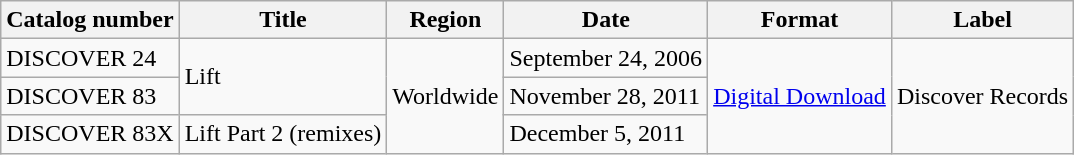<table class=wikitable>
<tr>
<th>Catalog number</th>
<th>Title</th>
<th>Region</th>
<th>Date</th>
<th>Format</th>
<th>Label</th>
</tr>
<tr>
<td>DISCOVER 24</td>
<td rowspan=2>Lift</td>
<td rowspan=3>Worldwide</td>
<td>September 24, 2006</td>
<td rowspan=3><a href='#'>Digital Download</a><br></td>
<td rowspan=3>Discover Records<br></td>
</tr>
<tr>
<td>DISCOVER 83</td>
<td>November 28, 2011</td>
</tr>
<tr>
<td>DISCOVER 83X</td>
<td>Lift Part 2 (remixes)</td>
<td>December 5, 2011</td>
</tr>
</table>
